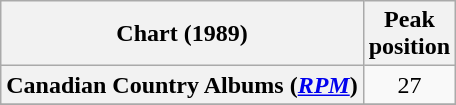<table class="wikitable sortable plainrowheaders" style="text-align:center">
<tr>
<th scope="col">Chart (1989)</th>
<th scope="col">Peak<br>position</th>
</tr>
<tr>
<th scope="row">Canadian Country Albums (<em><a href='#'>RPM</a></em>)</th>
<td>27</td>
</tr>
<tr>
</tr>
</table>
